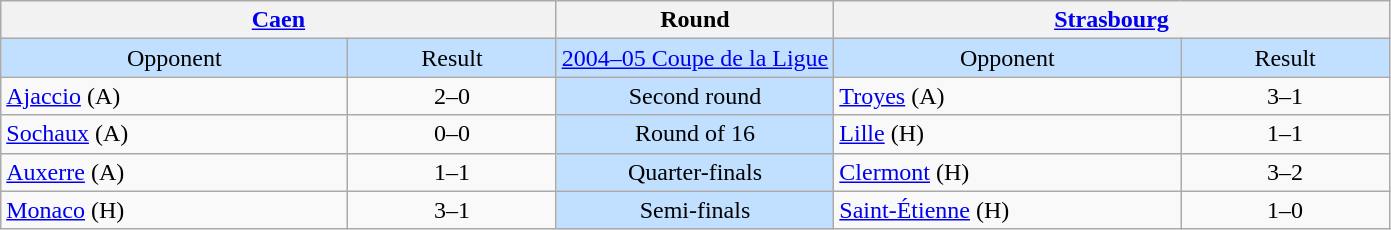<table class="wikitable" style="text-align:center; white-space:nowrap;">
<tr>
<th colspan="2"><a href='#'>Caen</a></th>
<th>Round</th>
<th colspan="2"><a href='#'>Strasbourg</a></th>
</tr>
<tr style="background:#C1E0FF;">
<td style="width:25%;">Opponent</td>
<td style="width:15%;">Result</td>
<td><a href='#'>2004–05 Coupe de la Ligue</a></td>
<td style="width:25%;">Opponent</td>
<td style="width:15%;">Result</td>
</tr>
<tr>
<td style="text-align:left"><a href='#'>Ajaccio</a> (A)</td>
<td>2–0</td>
<td style="background:#C1E0FF;">Second round</td>
<td style="text-align:left"><a href='#'>Troyes</a> (A)</td>
<td>3–1</td>
</tr>
<tr>
<td style="text-align:left"><a href='#'>Sochaux</a> (A)</td>
<td>0–0  </td>
<td style="background:#C1E0FF;">Round of 16</td>
<td style="text-align:left"><a href='#'>Lille</a> (H)</td>
<td>1–1  </td>
</tr>
<tr>
<td style="text-align:left"><a href='#'>Auxerre</a> (A)</td>
<td>1–1  </td>
<td style="background:#C1E0FF;">Quarter-finals</td>
<td style="text-align:left"><a href='#'>Clermont</a> (H)</td>
<td>3–2</td>
</tr>
<tr>
<td style="text-align:left"><a href='#'>Monaco</a> (H)</td>
<td>3–1</td>
<td style="background:#C1E0FF;">Semi-finals</td>
<td style="text-align:left"><a href='#'>Saint-Étienne</a> (H)</td>
<td>1–0</td>
</tr>
</table>
